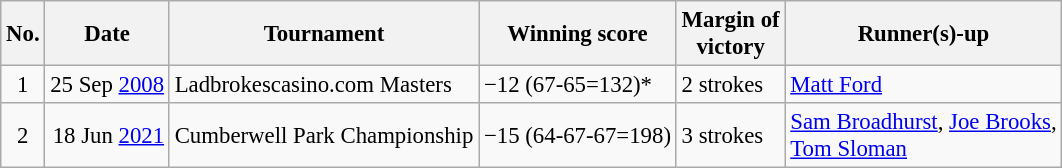<table class="wikitable" style="font-size:95%;">
<tr>
<th>No.</th>
<th>Date</th>
<th>Tournament</th>
<th>Winning score</th>
<th>Margin of<br>victory</th>
<th>Runner(s)-up</th>
</tr>
<tr>
<td align=center>1</td>
<td align=right>25 Sep <a href='#'>2008</a></td>
<td>Ladbrokescasino.com Masters</td>
<td>−12 (67-65=132)*</td>
<td>2 strokes</td>
<td> <a href='#'>Matt Ford</a></td>
</tr>
<tr>
<td align=center>2</td>
<td align=right>18 Jun <a href='#'>2021</a></td>
<td>Cumberwell Park Championship</td>
<td>−15 (64-67-67=198)</td>
<td>3 strokes</td>
<td> <a href='#'>Sam Broadhurst</a>,  <a href='#'>Joe Brooks</a>,<br> <a href='#'>Tom Sloman</a></td>
</tr>
</table>
